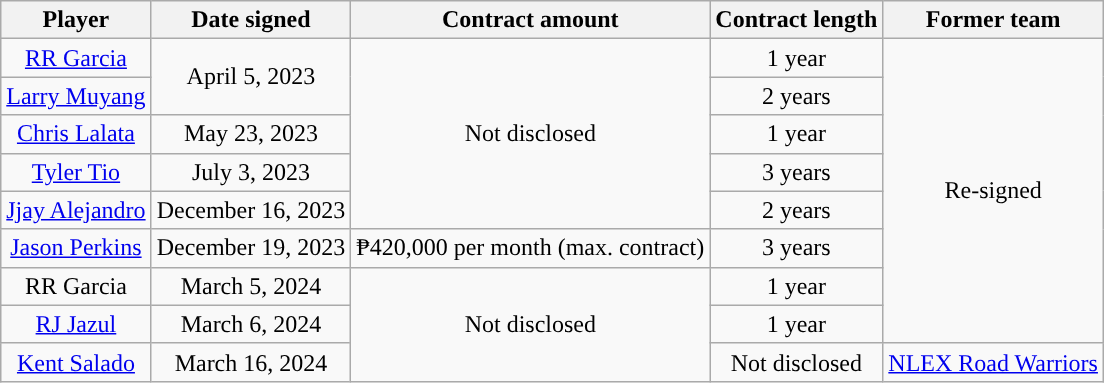<table class="wikitable sortable sortable">
<tr>
<th>Player</th>
<th>Date signed</th>
<th>Contract amount</th>
<th>Contract length</th>
<th>Former team</th>
</tr>
<tr>
<td align=center><a href='#'>RR Garcia</a></td>
<td align=center rowspan=2>April 5, 2023</td>
<td align=center rowspan=5>Not disclosed</td>
<td align=center>1 year</td>
<td align=center rowspan=8>Re-signed</td>
</tr>
<tr>
<td align=center><a href='#'>Larry Muyang</a></td>
<td align=center>2 years</td>
</tr>
<tr>
<td align=center><a href='#'>Chris Lalata</a></td>
<td align=center>May 23, 2023</td>
<td align=center>1 year</td>
</tr>
<tr>
<td align=center><a href='#'>Tyler Tio</a></td>
<td align=center>July 3, 2023</td>
<td align=center>3 years</td>
</tr>
<tr>
<td align=center><a href='#'>Jjay Alejandro</a></td>
<td align=center>December 16, 2023</td>
<td align=center>2 years</td>
</tr>
<tr>
<td align=center><a href='#'>Jason Perkins</a></td>
<td align=center>December 19, 2023</td>
<td align=center>₱420,000 per month (max. contract)</td>
<td align=center>3 years</td>
</tr>
<tr>
<td align=center>RR Garcia</td>
<td align=center>March 5, 2024</td>
<td align=center rowspan=3>Not disclosed</td>
<td align=center>1 year</td>
</tr>
<tr>
<td align=center><a href='#'>RJ Jazul</a></td>
<td align=center>March 6, 2024</td>
<td align=center>1 year</td>
</tr>
<tr>
<td align=center><a href='#'>Kent Salado</a></td>
<td align=center>March 16, 2024</td>
<td align=center>Not disclosed</td>
<td align=center><a href='#'>NLEX Road Warriors</a></td>
</tr>
</table>
